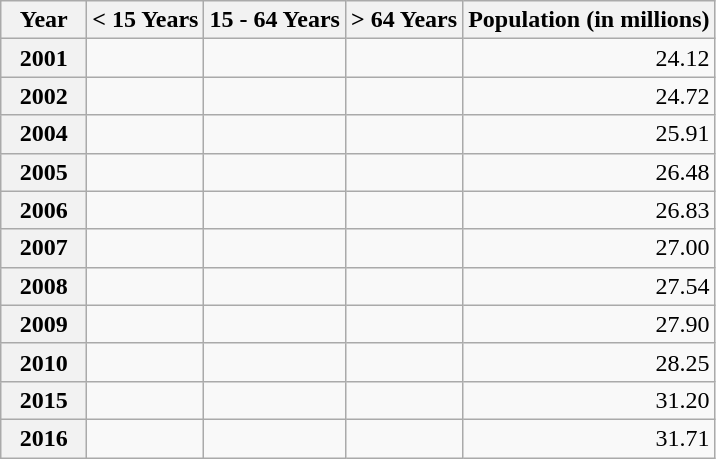<table class="wikitable" style="text-align: right;">
<tr>
<th style="width:50px;">Year</th>
<th>< 15 Years</th>
<th>15 - 64 Years</th>
<th>> 64 Years</th>
<th>Population (in millions)</th>
</tr>
<tr>
<th>2001</th>
<td></td>
<td></td>
<td></td>
<td>24.12</td>
</tr>
<tr>
<th>2002</th>
<td></td>
<td></td>
<td></td>
<td>24.72</td>
</tr>
<tr>
<th>2004</th>
<td></td>
<td></td>
<td></td>
<td>25.91</td>
</tr>
<tr>
<th>2005</th>
<td></td>
<td></td>
<td></td>
<td>26.48</td>
</tr>
<tr>
<th>2006</th>
<td></td>
<td></td>
<td></td>
<td>26.83</td>
</tr>
<tr>
<th>2007</th>
<td></td>
<td></td>
<td></td>
<td>27.00</td>
</tr>
<tr>
<th>2008</th>
<td></td>
<td></td>
<td></td>
<td>27.54</td>
</tr>
<tr>
<th>2009</th>
<td></td>
<td></td>
<td></td>
<td>27.90</td>
</tr>
<tr>
<th>2010</th>
<td></td>
<td></td>
<td></td>
<td>28.25</td>
</tr>
<tr>
<th>2015</th>
<td></td>
<td></td>
<td></td>
<td>31.20</td>
</tr>
<tr>
<th>2016</th>
<td></td>
<td></td>
<td></td>
<td>31.71</td>
</tr>
</table>
